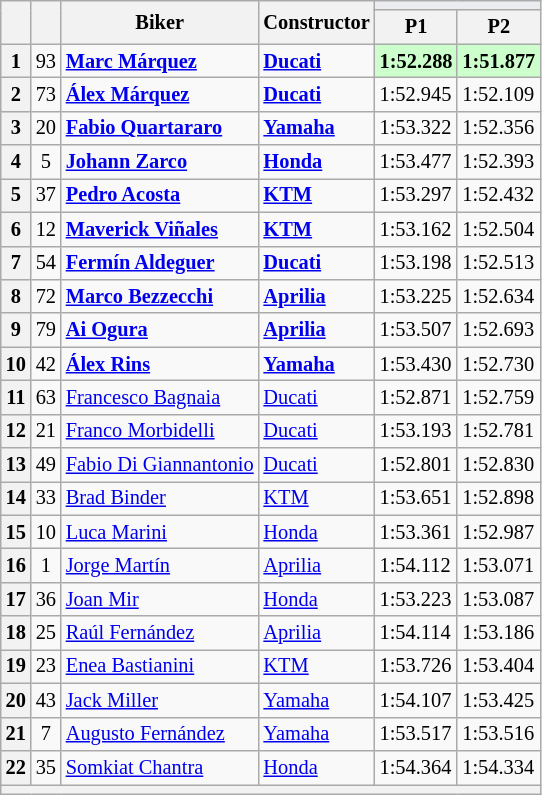<table class="wikitable sortable" style="font-size: 85%;">
<tr>
<th rowspan="2"></th>
<th rowspan="2"></th>
<th rowspan="2">Biker</th>
<th rowspan="2">Constructor</th>
<th colspan="3" style="background:#eaecf0; text-align:center;"></th>
</tr>
<tr>
<th scope="col">P1</th>
<th scope="col">P2</th>
</tr>
<tr>
<th scope="row">1</th>
<td align="center">93</td>
<td><strong> <a href='#'>Marc Márquez</a></strong></td>
<td><strong><a href='#'>Ducati</a></strong></td>
<td style="background:#ccffcc;"><strong>1:52.288</strong></td>
<td style="background:#ccffcc;"><strong>1:51.877</strong></td>
</tr>
<tr>
<th scope="row">2</th>
<td align="center">73</td>
<td><strong> <a href='#'>Álex Márquez</a></strong></td>
<td><strong><a href='#'>Ducati</a></strong></td>
<td>1:52.945</td>
<td>1:52.109</td>
</tr>
<tr>
<th scope="row">3</th>
<td align="center">20</td>
<td><strong> <a href='#'>Fabio Quartararo</a></strong></td>
<td><strong><a href='#'>Yamaha</a></strong></td>
<td>1:53.322</td>
<td>1:52.356</td>
</tr>
<tr>
<th scope="row">4</th>
<td align="center">5</td>
<td><strong> <a href='#'>Johann Zarco</a></strong></td>
<td><strong><a href='#'>Honda</a></strong></td>
<td>1:53.477</td>
<td>1:52.393</td>
</tr>
<tr>
<th scope="row">5</th>
<td align="center">37</td>
<td><strong> <a href='#'>Pedro Acosta</a></strong></td>
<td><strong><a href='#'>KTM</a></strong></td>
<td>1:53.297</td>
<td>1:52.432</td>
</tr>
<tr>
<th scope="row">6</th>
<td align="center">12</td>
<td><strong> <a href='#'>Maverick Viñales</a></strong></td>
<td><strong><a href='#'>KTM</a></strong></td>
<td>1:53.162</td>
<td>1:52.504</td>
</tr>
<tr>
<th scope="row">7</th>
<td align="center">54</td>
<td><strong> <a href='#'>Fermín Aldeguer</a></strong></td>
<td><strong><a href='#'>Ducati</a></strong></td>
<td>1:53.198</td>
<td>1:52.513</td>
</tr>
<tr>
<th scope="row">8</th>
<td align="center">72</td>
<td><strong> <a href='#'>Marco Bezzecchi</a></strong></td>
<td><strong><a href='#'>Aprilia</a></strong></td>
<td>1:53.225</td>
<td>1:52.634</td>
</tr>
<tr>
<th scope="row">9</th>
<td align="center">79</td>
<td><strong> <a href='#'>Ai Ogura</a></strong></td>
<td><strong><a href='#'>Aprilia</a></strong></td>
<td>1:53.507</td>
<td>1:52.693</td>
</tr>
<tr>
<th scope="row">10</th>
<td align="center">42</td>
<td><strong> <a href='#'>Álex Rins</a></strong></td>
<td><strong><a href='#'>Yamaha</a></strong></td>
<td>1:53.430</td>
<td>1:52.730</td>
</tr>
<tr>
<th scope="row">11</th>
<td align="center">63</td>
<td> <a href='#'>Francesco Bagnaia</a></td>
<td><a href='#'>Ducati</a></td>
<td>1:52.871</td>
<td>1:52.759</td>
</tr>
<tr>
<th scope="row">12</th>
<td align="center">21</td>
<td> <a href='#'>Franco Morbidelli</a></td>
<td><a href='#'>Ducati</a></td>
<td>1:53.193</td>
<td>1:52.781</td>
</tr>
<tr>
<th scope="row">13</th>
<td align="center">49</td>
<td> <a href='#'>Fabio Di Giannantonio</a></td>
<td><a href='#'>Ducati</a></td>
<td>1:52.801</td>
<td>1:52.830</td>
</tr>
<tr>
<th scope="row">14</th>
<td align="center">33</td>
<td> <a href='#'>Brad Binder</a></td>
<td><a href='#'>KTM</a></td>
<td>1:53.651</td>
<td>1:52.898</td>
</tr>
<tr>
<th scope="row">15</th>
<td align="center">10</td>
<td> <a href='#'>Luca Marini</a></td>
<td><a href='#'>Honda</a></td>
<td>1:53.361</td>
<td>1:52.987</td>
</tr>
<tr>
<th scope="row">16</th>
<td align="center">1</td>
<td> <a href='#'>Jorge Martín</a></td>
<td><a href='#'>Aprilia</a></td>
<td>1:54.112</td>
<td>1:53.071</td>
</tr>
<tr>
<th scope="row">17</th>
<td align="center">36</td>
<td> <a href='#'>Joan Mir</a></td>
<td><a href='#'>Honda</a></td>
<td>1:53.223</td>
<td>1:53.087</td>
</tr>
<tr>
<th scope="row">18</th>
<td align="center">25</td>
<td> <a href='#'>Raúl Fernández</a></td>
<td><a href='#'>Aprilia</a></td>
<td>1:54.114</td>
<td>1:53.186</td>
</tr>
<tr>
<th scope="row">19</th>
<td align="center">23</td>
<td> <a href='#'>Enea Bastianini</a></td>
<td><a href='#'>KTM</a></td>
<td>1:53.726</td>
<td>1:53.404</td>
</tr>
<tr>
<th scope="row">20</th>
<td align="center">43</td>
<td> <a href='#'>Jack Miller</a></td>
<td><a href='#'>Yamaha</a></td>
<td>1:54.107</td>
<td>1:53.425</td>
</tr>
<tr>
<th scope="row">21</th>
<td align="center">7</td>
<td> <a href='#'>Augusto Fernández</a></td>
<td><a href='#'>Yamaha</a></td>
<td>1:53.517</td>
<td>1:53.516</td>
</tr>
<tr>
<th scope="row">22</th>
<td align="center">35</td>
<td> <a href='#'>Somkiat Chantra</a></td>
<td><a href='#'>Honda</a></td>
<td>1:54.364</td>
<td>1:54.334</td>
</tr>
<tr>
<th colspan="7"></th>
</tr>
</table>
